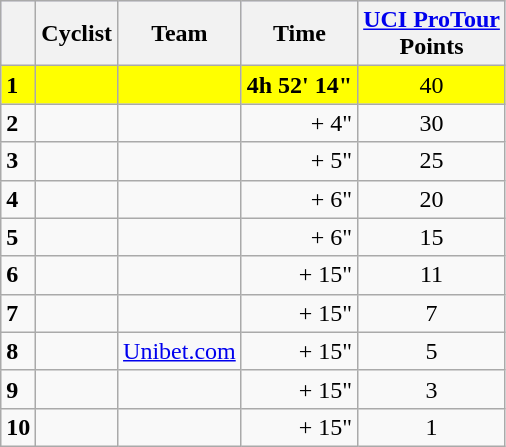<table class="wikitable">
<tr style="background:#ccccff;">
<th></th>
<th>Cyclist</th>
<th>Team</th>
<th>Time</th>
<th><a href='#'>UCI ProTour</a><br>Points</th>
</tr>
<tr bgcolor=yellow>
<td><strong>1</strong></td>
<td></td>
<td><strong></strong></td>
<td align="right"><strong>4h 52' 14"</strong></td>
<td align="center">40</td>
</tr>
<tr>
<td><strong>2</strong></td>
<td></td>
<td></td>
<td align="right">+ 4"</td>
<td align="center">30</td>
</tr>
<tr>
<td><strong>3</strong></td>
<td></td>
<td></td>
<td align="right">+ 5"</td>
<td align="center">25</td>
</tr>
<tr>
<td><strong>4</strong></td>
<td></td>
<td></td>
<td align="right">+ 6"</td>
<td align="center">20</td>
</tr>
<tr>
<td><strong>5</strong></td>
<td></td>
<td></td>
<td align="right">+ 6"</td>
<td align="center">15</td>
</tr>
<tr>
<td><strong>6</strong></td>
<td></td>
<td></td>
<td align="right">+ 15"</td>
<td align="center">11</td>
</tr>
<tr>
<td><strong>7</strong></td>
<td></td>
<td></td>
<td align="right">+ 15"</td>
<td align="center">7</td>
</tr>
<tr>
<td><strong>8</strong></td>
<td></td>
<td><a href='#'>Unibet.com</a></td>
<td align="right">+ 15"</td>
<td align="center">5</td>
</tr>
<tr>
<td><strong>9</strong></td>
<td></td>
<td></td>
<td align="right">+ 15"</td>
<td align="center">3</td>
</tr>
<tr>
<td><strong>10</strong></td>
<td></td>
<td></td>
<td align="right">+ 15"</td>
<td align="center">1</td>
</tr>
</table>
